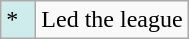<table class="wikitable">
<tr>
<td style="background:#CFECEC; width:1em">*</td>
<td>Led the league</td>
</tr>
</table>
